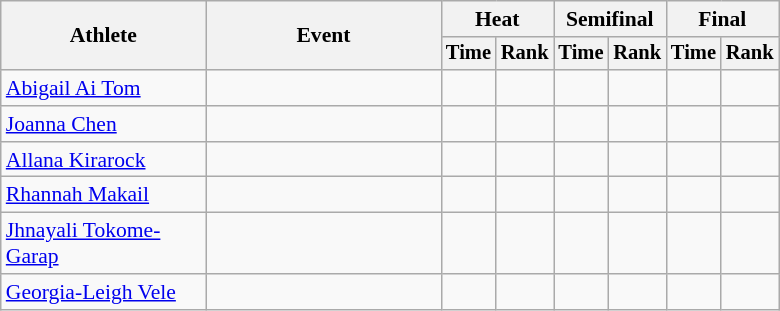<table class=wikitable style=font-size:90%>
<tr>
<th rowspan=2 width=130>Athlete</th>
<th rowspan=2 width=150>Event</th>
<th colspan=2>Heat</th>
<th colspan=2>Semifinal</th>
<th colspan=2>Final</th>
</tr>
<tr style=font-size:95%>
<th>Time</th>
<th>Rank</th>
<th>Time</th>
<th>Rank</th>
<th>Time</th>
<th>Rank</th>
</tr>
<tr align=center>
<td align=left><a href='#'>Abigail Ai Tom</a></td>
<td style="text-align:left;"></td>
<td></td>
<td></td>
<td></td>
<td></td>
<td></td>
<td></td>
</tr>
<tr align=center>
<td align=left><a href='#'>Joanna Chen</a></td>
<td style="text-align:left;"></td>
<td></td>
<td></td>
<td></td>
<td></td>
<td></td>
<td></td>
</tr>
<tr align=center>
<td align=left><a href='#'>Allana Kirarock</a></td>
<td style="text-align:left;"></td>
<td></td>
<td></td>
<td></td>
<td></td>
<td></td>
<td></td>
</tr>
<tr align=center>
<td align=left><a href='#'>Rhannah Makail</a></td>
<td style="text-align:left;"></td>
<td></td>
<td></td>
<td></td>
<td></td>
<td></td>
<td></td>
</tr>
<tr align=center>
<td align=left><a href='#'>Jhnayali Tokome-Garap</a></td>
<td style="text-align:left;"></td>
<td></td>
<td></td>
<td></td>
<td></td>
<td></td>
<td></td>
</tr>
<tr align=center>
<td align=left><a href='#'>Georgia-Leigh Vele</a></td>
<td style="text-align:left;"></td>
<td></td>
<td></td>
<td></td>
<td></td>
<td></td>
<td></td>
</tr>
</table>
